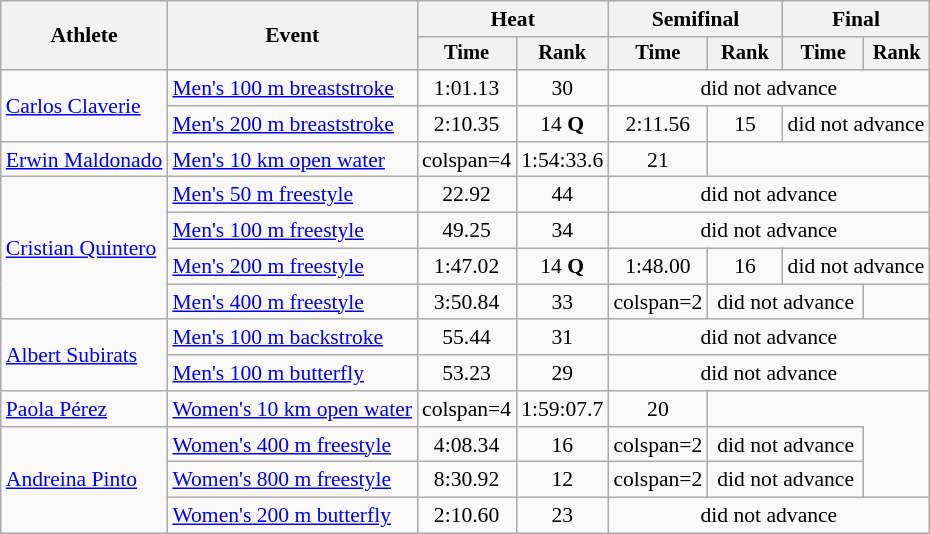<table class=wikitable style="font-size:90%">
<tr>
<th rowspan="2">Athlete</th>
<th rowspan="2">Event</th>
<th colspan="2">Heat</th>
<th colspan="2">Semifinal</th>
<th colspan="2">Final</th>
</tr>
<tr style="font-size:95%">
<th>Time</th>
<th>Rank</th>
<th>Time</th>
<th>Rank</th>
<th>Time</th>
<th>Rank</th>
</tr>
<tr align=center>
<td align=left rowspan=2><a href='#'>Carlos Claverie</a></td>
<td align=left><a href='#'>Men's 100 m breaststroke</a></td>
<td>1:01.13</td>
<td>30</td>
<td colspan=4>did not advance</td>
</tr>
<tr align=center>
<td align=left><a href='#'>Men's 200 m breaststroke</a></td>
<td>2:10.35</td>
<td>14 <strong>Q</strong></td>
<td>2:11.56</td>
<td>15</td>
<td colspan=2>did not advance</td>
</tr>
<tr align=center>
<td align=left><a href='#'>Erwin Maldonado</a></td>
<td align=left><a href='#'>Men's 10 km open water</a></td>
<td>colspan=4 </td>
<td>1:54:33.6</td>
<td>21</td>
</tr>
<tr align=center>
<td align=left rowspan=4><a href='#'>Cristian Quintero</a></td>
<td align=left><a href='#'>Men's 50 m freestyle</a></td>
<td>22.92</td>
<td>44</td>
<td colspan=4>did not advance</td>
</tr>
<tr align=center>
<td align=left><a href='#'>Men's 100 m freestyle</a></td>
<td>49.25</td>
<td>34</td>
<td colspan=4>did not advance</td>
</tr>
<tr align=center>
<td align=left><a href='#'>Men's 200 m freestyle</a></td>
<td>1:47.02</td>
<td>14 <strong>Q</strong></td>
<td>1:48.00</td>
<td>16</td>
<td colspan=2>did not advance</td>
</tr>
<tr align=center>
<td align=left><a href='#'>Men's 400 m freestyle</a></td>
<td>3:50.84</td>
<td>33</td>
<td>colspan=2 </td>
<td colspan=2>did not advance</td>
</tr>
<tr align=center>
<td align=left rowspan=2><a href='#'>Albert Subirats</a></td>
<td align=left><a href='#'>Men's 100 m backstroke</a></td>
<td>55.44</td>
<td>31</td>
<td colspan=4>did not advance</td>
</tr>
<tr align=center>
<td align=left><a href='#'>Men's 100 m butterfly</a></td>
<td>53.23</td>
<td>29</td>
<td colspan=4>did not advance</td>
</tr>
<tr align=center>
<td align=left><a href='#'>Paola Pérez</a></td>
<td align=left><a href='#'>Women's 10 km open water</a></td>
<td>colspan=4 </td>
<td>1:59:07.7</td>
<td>20</td>
</tr>
<tr align=center>
<td align=left rowspan=3><a href='#'>Andreina Pinto</a></td>
<td align=left><a href='#'>Women's 400 m freestyle</a></td>
<td>4:08.34</td>
<td>16</td>
<td>colspan=2 </td>
<td colspan=2>did not advance</td>
</tr>
<tr align=center>
<td align=left><a href='#'>Women's 800 m freestyle</a></td>
<td>8:30.92</td>
<td>12</td>
<td>colspan=2 </td>
<td colspan=2>did not advance</td>
</tr>
<tr align=center>
<td align=left><a href='#'>Women's 200 m butterfly</a></td>
<td>2:10.60</td>
<td>23</td>
<td colspan=4>did not advance</td>
</tr>
</table>
